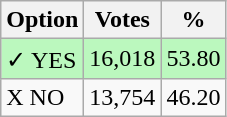<table class="wikitable">
<tr>
<th>Option</th>
<th>Votes</th>
<th>%</th>
</tr>
<tr>
<td style=background:#bbf8be>✓ YES</td>
<td style=background:#bbf8be>16,018</td>
<td style=background:#bbf8be>53.80</td>
</tr>
<tr>
<td>X NO</td>
<td>13,754</td>
<td>46.20</td>
</tr>
</table>
